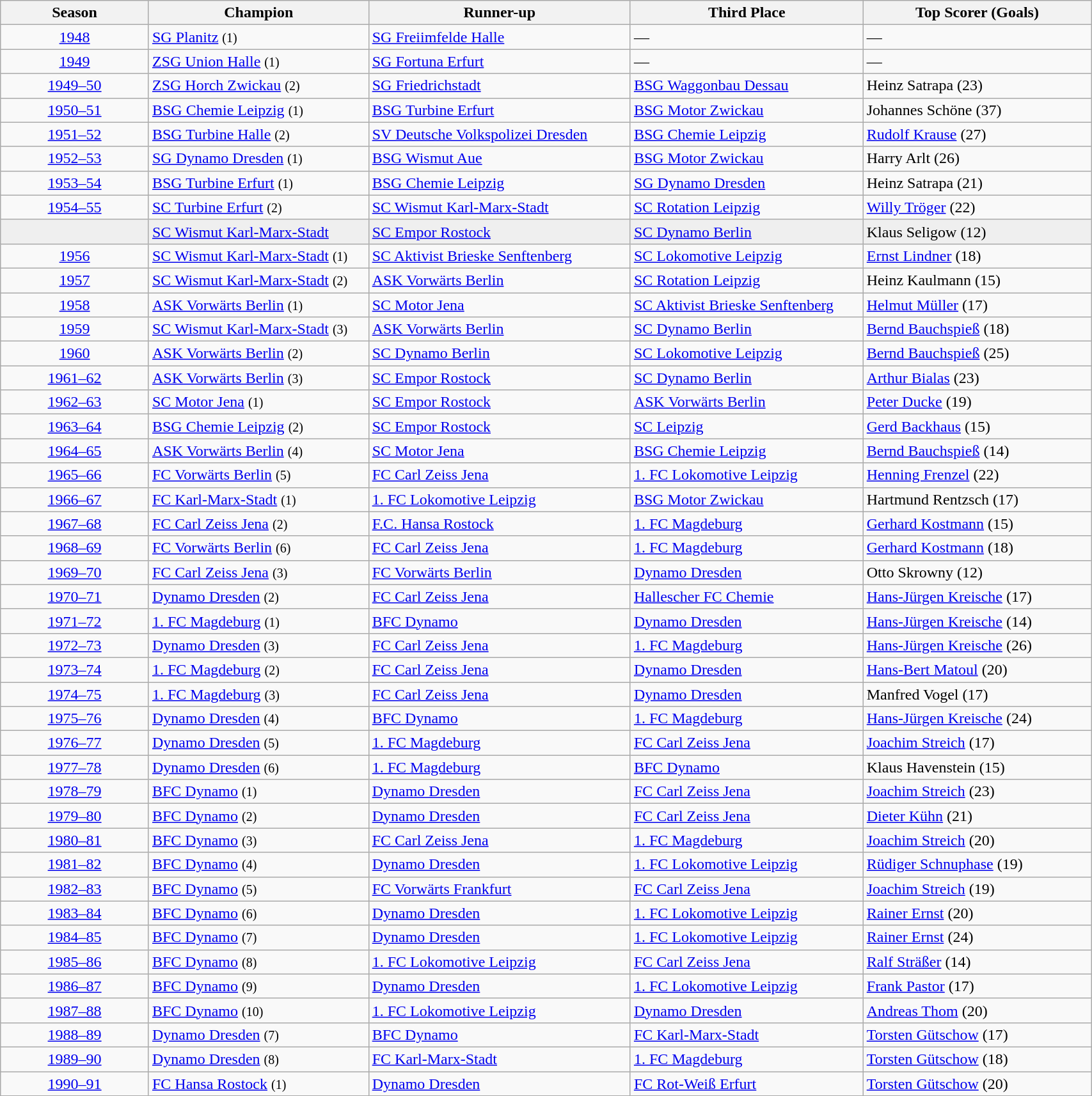<table class="wikitable sortable" width=90%>
<tr>
<th width="3px">Season</th>
<th width="25px">Champion</th>
<th width="25px">Runner-up</th>
<th width="25px">Third Place</th>
<th width="35px">Top Scorer (Goals)</th>
</tr>
<tr>
<td align=center><a href='#'>1948</a></td>
<td><a href='#'>SG Planitz</a> <small>(1)</small></td>
<td><a href='#'>SG Freiimfelde Halle</a></td>
<td>—</td>
<td>—</td>
</tr>
<tr>
<td align=center><a href='#'>1949</a></td>
<td><a href='#'>ZSG Union Halle</a> <small>(1)</small></td>
<td><a href='#'>SG Fortuna Erfurt</a></td>
<td>—</td>
<td>—</td>
</tr>
<tr>
<td align=center><a href='#'>1949–50</a></td>
<td><a href='#'>ZSG Horch Zwickau</a> <small>(2)</small></td>
<td><a href='#'>SG Friedrichstadt</a></td>
<td><a href='#'>BSG Waggonbau Dessau</a></td>
<td> Heinz Satrapa (23)</td>
</tr>
<tr>
<td align=center><a href='#'>1950–51</a></td>
<td><a href='#'>BSG Chemie Leipzig</a> <small>(1)</small></td>
<td><a href='#'>BSG Turbine Erfurt</a></td>
<td><a href='#'>BSG Motor Zwickau</a></td>
<td> Johannes Schöne (37)</td>
</tr>
<tr>
<td align=center><a href='#'>1951–52</a></td>
<td><a href='#'>BSG Turbine Halle</a> <small>(2)</small></td>
<td><a href='#'>SV Deutsche Volkspolizei Dresden</a></td>
<td><a href='#'>BSG Chemie Leipzig</a></td>
<td> <a href='#'>Rudolf Krause</a> (27)</td>
</tr>
<tr>
<td align=center><a href='#'>1952–53</a></td>
<td><a href='#'>SG Dynamo Dresden</a> <small>(1)</small></td>
<td><a href='#'>BSG Wismut Aue</a></td>
<td><a href='#'>BSG Motor Zwickau</a></td>
<td> Harry Arlt (26)</td>
</tr>
<tr>
<td align=center><a href='#'>1953–54</a></td>
<td><a href='#'>BSG Turbine Erfurt</a> <small>(1)</small></td>
<td><a href='#'>BSG Chemie Leipzig</a></td>
<td><a href='#'>SG Dynamo Dresden</a></td>
<td> Heinz Satrapa (21)</td>
</tr>
<tr>
<td align=center><a href='#'>1954–55</a></td>
<td><a href='#'>SC Turbine Erfurt</a> <small>(2)</small></td>
<td><a href='#'>SC Wismut Karl-Marx-Stadt</a></td>
<td><a href='#'>SC Rotation Leipzig</a></td>
<td> <a href='#'>Willy Tröger</a> (22)</td>
</tr>
<tr>
<td style=background:#efefef></td>
<td style=background:#efefef><a href='#'>SC Wismut Karl-Marx-Stadt</a></td>
<td style=background:#efefef><a href='#'>SC Empor Rostock</a></td>
<td style=background:#efefef><a href='#'>SC Dynamo Berlin</a></td>
<td style=background:#efefef> Klaus Seligow (12)</td>
</tr>
<tr>
<td align=center><a href='#'>1956</a></td>
<td><a href='#'>SC Wismut Karl-Marx-Stadt</a> <small>(1)</small></td>
<td><a href='#'>SC Aktivist Brieske Senftenberg</a></td>
<td><a href='#'>SC Lokomotive Leipzig</a></td>
<td> <a href='#'>Ernst Lindner</a> (18)</td>
</tr>
<tr>
<td align=center><a href='#'>1957</a></td>
<td><a href='#'>SC Wismut Karl-Marx-Stadt</a> <small>(2)</small></td>
<td><a href='#'>ASK Vorwärts Berlin</a></td>
<td><a href='#'>SC Rotation Leipzig</a></td>
<td> Heinz Kaulmann (15)</td>
</tr>
<tr>
<td align=center><a href='#'>1958</a></td>
<td><a href='#'>ASK Vorwärts Berlin</a> <small>(1)</small></td>
<td><a href='#'>SC Motor Jena</a></td>
<td><a href='#'>SC Aktivist Brieske Senftenberg</a></td>
<td> <a href='#'>Helmut Müller</a> (17)</td>
</tr>
<tr>
<td align=center><a href='#'>1959</a></td>
<td><a href='#'>SC Wismut Karl-Marx-Stadt</a> <small>(3)</small></td>
<td><a href='#'>ASK Vorwärts Berlin</a></td>
<td><a href='#'>SC Dynamo Berlin</a></td>
<td> <a href='#'>Bernd Bauchspieß</a> (18)</td>
</tr>
<tr>
<td align=center><a href='#'>1960</a></td>
<td><a href='#'>ASK Vorwärts Berlin</a> <small>(2)</small></td>
<td><a href='#'>SC Dynamo Berlin</a></td>
<td><a href='#'>SC Lokomotive Leipzig</a></td>
<td> <a href='#'>Bernd Bauchspieß</a> (25)</td>
</tr>
<tr>
<td align=center><a href='#'>1961–62</a></td>
<td><a href='#'>ASK Vorwärts Berlin</a> <small>(3)</small></td>
<td><a href='#'>SC Empor Rostock</a></td>
<td><a href='#'>SC Dynamo Berlin</a></td>
<td> <a href='#'>Arthur Bialas</a> (23)</td>
</tr>
<tr>
<td align=center><a href='#'>1962–63</a></td>
<td><a href='#'>SC Motor Jena</a> <small>(1)</small></td>
<td><a href='#'>SC Empor Rostock</a></td>
<td><a href='#'>ASK Vorwärts Berlin</a></td>
<td> <a href='#'>Peter Ducke</a> (19)</td>
</tr>
<tr>
<td align=center><a href='#'>1963–64</a></td>
<td><a href='#'>BSG Chemie Leipzig</a> <small>(2)</small></td>
<td><a href='#'>SC Empor Rostock</a></td>
<td><a href='#'>SC Leipzig</a></td>
<td> <a href='#'>Gerd Backhaus</a> (15)</td>
</tr>
<tr>
<td align=center><a href='#'>1964–65</a></td>
<td><a href='#'>ASK Vorwärts Berlin</a> <small>(4)</small></td>
<td><a href='#'>SC Motor Jena</a></td>
<td><a href='#'>BSG Chemie Leipzig</a></td>
<td> <a href='#'>Bernd Bauchspieß</a> (14)</td>
</tr>
<tr>
<td align=center><a href='#'>1965–66</a></td>
<td><a href='#'>FC Vorwärts Berlin</a> <small>(5)</small></td>
<td><a href='#'>FC Carl Zeiss Jena</a></td>
<td><a href='#'>1. FC Lokomotive Leipzig</a></td>
<td> <a href='#'>Henning Frenzel</a> (22)</td>
</tr>
<tr>
<td align=center><a href='#'>1966–67</a></td>
<td><a href='#'>FC Karl-Marx-Stadt</a> <small>(1)</small></td>
<td><a href='#'>1. FC Lokomotive Leipzig</a></td>
<td><a href='#'>BSG Motor Zwickau</a></td>
<td> Hartmund Rentzsch (17)</td>
</tr>
<tr>
<td align=center><a href='#'>1967–68</a></td>
<td><a href='#'>FC Carl Zeiss Jena</a> <small>(2)</small></td>
<td><a href='#'>F.C. Hansa Rostock</a></td>
<td><a href='#'>1. FC Magdeburg</a></td>
<td> <a href='#'>Gerhard Kostmann</a> (15)</td>
</tr>
<tr>
<td align=center><a href='#'>1968–69</a></td>
<td><a href='#'>FC Vorwärts Berlin</a> <small>(6)</small></td>
<td><a href='#'>FC Carl Zeiss Jena</a></td>
<td><a href='#'>1. FC Magdeburg</a></td>
<td> <a href='#'>Gerhard Kostmann</a> (18)</td>
</tr>
<tr>
<td align=center><a href='#'>1969–70</a></td>
<td><a href='#'>FC Carl Zeiss Jena</a> <small>(3)</small></td>
<td><a href='#'>FC Vorwärts Berlin</a></td>
<td><a href='#'>Dynamo Dresden</a></td>
<td> Otto Skrowny (12)</td>
</tr>
<tr>
<td align=center><a href='#'>1970–71</a></td>
<td><a href='#'>Dynamo Dresden</a> <small>(2)</small></td>
<td><a href='#'>FC Carl Zeiss Jena</a></td>
<td><a href='#'>Hallescher FC Chemie</a></td>
<td> <a href='#'>Hans-Jürgen Kreische</a> (17)</td>
</tr>
<tr>
<td align=center><a href='#'>1971–72</a></td>
<td><a href='#'>1. FC Magdeburg</a> <small>(1)</small></td>
<td><a href='#'>BFC Dynamo</a></td>
<td><a href='#'>Dynamo Dresden</a></td>
<td> <a href='#'>Hans-Jürgen Kreische</a> (14)</td>
</tr>
<tr>
<td align=center><a href='#'>1972–73</a></td>
<td><a href='#'>Dynamo Dresden</a> <small>(3)</small></td>
<td><a href='#'>FC Carl Zeiss Jena</a></td>
<td><a href='#'>1. FC Magdeburg</a></td>
<td> <a href='#'>Hans-Jürgen Kreische</a> (26)</td>
</tr>
<tr>
<td align=center><a href='#'>1973–74</a></td>
<td><a href='#'>1. FC Magdeburg</a> <small>(2)</small></td>
<td><a href='#'>FC Carl Zeiss Jena</a></td>
<td><a href='#'>Dynamo Dresden</a></td>
<td> <a href='#'>Hans-Bert Matoul</a> (20)</td>
</tr>
<tr>
<td align=center><a href='#'>1974–75</a></td>
<td><a href='#'>1. FC Magdeburg</a> <small>(3)</small></td>
<td><a href='#'>FC Carl Zeiss Jena</a></td>
<td><a href='#'>Dynamo Dresden</a></td>
<td> Manfred Vogel (17)</td>
</tr>
<tr>
<td align=center><a href='#'>1975–76</a></td>
<td><a href='#'>Dynamo Dresden</a> <small>(4)</small></td>
<td><a href='#'>BFC Dynamo</a></td>
<td><a href='#'>1. FC Magdeburg</a></td>
<td> <a href='#'>Hans-Jürgen Kreische</a> (24)</td>
</tr>
<tr>
<td align=center><a href='#'>1976–77</a></td>
<td><a href='#'>Dynamo Dresden</a> <small>(5)</small></td>
<td><a href='#'>1. FC Magdeburg</a></td>
<td><a href='#'>FC Carl Zeiss Jena</a></td>
<td> <a href='#'>Joachim Streich</a> (17)</td>
</tr>
<tr>
<td align=center><a href='#'>1977–78</a></td>
<td><a href='#'>Dynamo Dresden</a> <small>(6)</small></td>
<td><a href='#'>1. FC Magdeburg</a></td>
<td><a href='#'>BFC Dynamo</a></td>
<td> Klaus Havenstein (15)</td>
</tr>
<tr>
<td align=center><a href='#'>1978–79</a></td>
<td><a href='#'>BFC Dynamo</a> <small>(1)</small></td>
<td><a href='#'>Dynamo Dresden</a></td>
<td><a href='#'>FC Carl Zeiss Jena</a></td>
<td> <a href='#'>Joachim Streich</a> (23)</td>
</tr>
<tr>
<td align=center><a href='#'>1979–80</a></td>
<td><a href='#'>BFC Dynamo</a> <small>(2)</small></td>
<td><a href='#'>Dynamo Dresden</a></td>
<td><a href='#'>FC Carl Zeiss Jena</a></td>
<td> <a href='#'>Dieter Kühn</a> (21)</td>
</tr>
<tr>
<td align=center><a href='#'>1980–81</a></td>
<td><a href='#'>BFC Dynamo</a> <small>(3)</small></td>
<td><a href='#'>FC Carl Zeiss Jena</a></td>
<td><a href='#'>1. FC Magdeburg</a></td>
<td> <a href='#'>Joachim Streich</a> (20)</td>
</tr>
<tr>
<td align=center><a href='#'>1981–82</a></td>
<td><a href='#'>BFC Dynamo</a> <small>(4)</small></td>
<td><a href='#'>Dynamo Dresden</a></td>
<td><a href='#'>1. FC Lokomotive Leipzig</a></td>
<td> <a href='#'>Rüdiger Schnuphase</a> (19)</td>
</tr>
<tr>
<td align=center><a href='#'>1982–83</a></td>
<td><a href='#'>BFC Dynamo</a> <small>(5)</small></td>
<td><a href='#'>FC Vorwärts Frankfurt</a></td>
<td><a href='#'>FC Carl Zeiss Jena</a></td>
<td> <a href='#'>Joachim Streich</a> (19)</td>
</tr>
<tr>
<td align=center><a href='#'>1983–84</a></td>
<td><a href='#'>BFC Dynamo</a> <small>(6)</small></td>
<td><a href='#'>Dynamo Dresden</a></td>
<td><a href='#'>1. FC Lokomotive Leipzig</a></td>
<td> <a href='#'>Rainer Ernst</a> (20)</td>
</tr>
<tr>
<td align=center><a href='#'>1984–85</a></td>
<td><a href='#'>BFC Dynamo</a> <small>(7)</small></td>
<td><a href='#'>Dynamo Dresden</a></td>
<td><a href='#'>1. FC Lokomotive Leipzig</a></td>
<td> <a href='#'>Rainer Ernst</a> (24)</td>
</tr>
<tr>
<td align=center><a href='#'>1985–86</a></td>
<td><a href='#'>BFC Dynamo</a> <small>(8)</small></td>
<td><a href='#'>1. FC Lokomotive Leipzig</a></td>
<td><a href='#'>FC Carl Zeiss Jena</a></td>
<td> <a href='#'>Ralf Sträßer</a> (14)</td>
</tr>
<tr>
<td align=center><a href='#'>1986–87</a></td>
<td><a href='#'>BFC Dynamo</a> <small>(9)</small></td>
<td><a href='#'>Dynamo Dresden</a></td>
<td><a href='#'>1. FC Lokomotive Leipzig</a></td>
<td> <a href='#'>Frank Pastor</a> (17)</td>
</tr>
<tr>
<td align=center><a href='#'>1987–88</a></td>
<td><a href='#'>BFC Dynamo</a> <small>(10)</small></td>
<td><a href='#'>1. FC Lokomotive Leipzig</a></td>
<td><a href='#'>Dynamo Dresden</a></td>
<td> <a href='#'>Andreas Thom</a> (20)</td>
</tr>
<tr>
<td align=center><a href='#'>1988–89</a></td>
<td><a href='#'>Dynamo Dresden</a> <small>(7)</small></td>
<td><a href='#'>BFC Dynamo</a></td>
<td><a href='#'>FC Karl-Marx-Stadt</a></td>
<td> <a href='#'>Torsten Gütschow</a> (17)</td>
</tr>
<tr>
<td align=center><a href='#'>1989–90</a></td>
<td><a href='#'>Dynamo Dresden</a> <small>(8)</small></td>
<td><a href='#'>FC Karl-Marx-Stadt</a></td>
<td><a href='#'>1. FC Magdeburg</a></td>
<td> <a href='#'>Torsten Gütschow</a> (18)</td>
</tr>
<tr>
<td align=center><a href='#'>1990–91</a></td>
<td><a href='#'>FC Hansa Rostock</a> <small>(1)</small></td>
<td><a href='#'>Dynamo Dresden</a></td>
<td><a href='#'>FC Rot-Weiß Erfurt</a></td>
<td> <a href='#'>Torsten Gütschow</a> (20)</td>
</tr>
</table>
